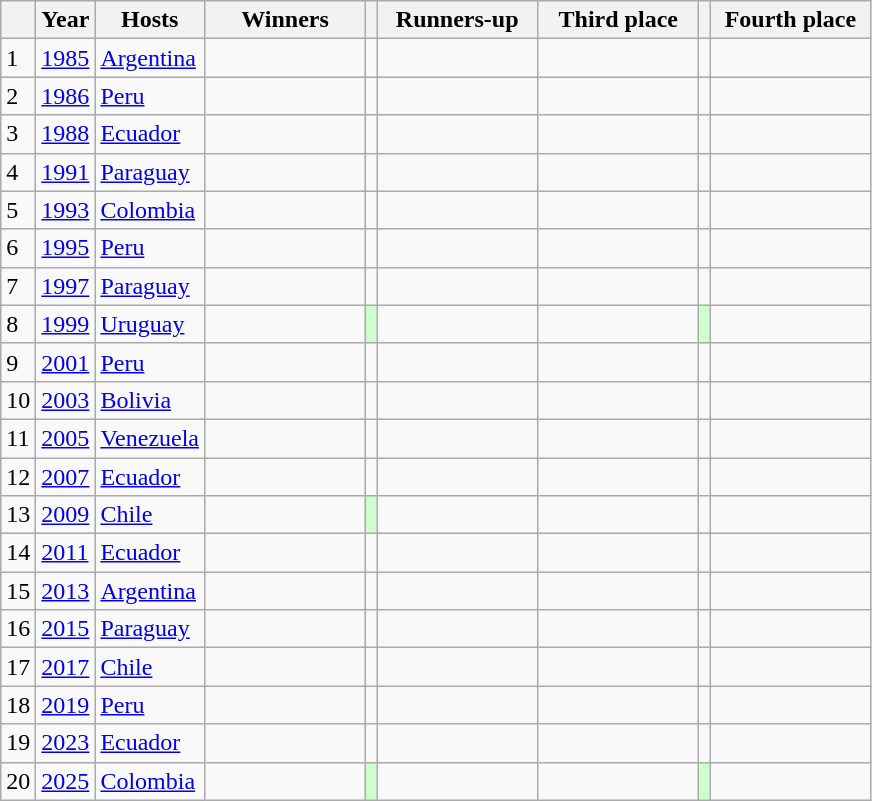<table class="wikitable sortable" style="font-size:%; text-align:; width:;">
<tr>
<th width=></th>
<th width=>Year</th>
<th width=>Hosts</th>
<th width=100px>Winners</th>
<th width=></th>
<th width=100px> Runners-up</th>
<th width=100px> Third place</th>
<th width=></th>
<th width=100px>Fourth place</th>
</tr>
<tr>
<td>1</td>
<td><a href='#'>1985</a></td>
<td><a href='#'>Argentina</a></td>
<td><strong></strong></td>
<td></td>
<td></td>
<td></td>
<td></td>
<td></td>
</tr>
<tr>
<td>2</td>
<td><a href='#'>1986</a></td>
<td><a href='#'>Peru</a></td>
<td><strong></strong></td>
<td></td>
<td></td>
<td></td>
<td></td>
<td></td>
</tr>
<tr>
<td>3</td>
<td><a href='#'>1988</a></td>
<td><a href='#'>Ecuador</a></td>
<td><strong></strong></td>
<td></td>
<td></td>
<td></td>
<td></td>
<td></td>
</tr>
<tr>
<td>4</td>
<td><a href='#'>1991</a></td>
<td><a href='#'>Paraguay</a></td>
<td><strong></strong></td>
<td></td>
<td></td>
<td></td>
<td></td>
<td></td>
</tr>
<tr>
<td>5</td>
<td><a href='#'>1993</a></td>
<td><a href='#'>Colombia</a></td>
<td><strong></strong></td>
<td></td>
<td></td>
<td></td>
<td></td>
<td></td>
</tr>
<tr>
<td>6</td>
<td><a href='#'>1995</a></td>
<td><a href='#'>Peru</a></td>
<td><strong></strong></td>
<td></td>
<td></td>
<td></td>
<td></td>
<td></td>
</tr>
<tr>
<td>7</td>
<td><a href='#'>1997</a></td>
<td><a href='#'>Paraguay</a></td>
<td><strong></strong></td>
<td></td>
<td></td>
<td></td>
<td></td>
<td></td>
</tr>
<tr>
<td>8</td>
<td><a href='#'>1999</a></td>
<td><a href='#'>Uruguay</a></td>
<td><strong></strong></td>
<td bgcolor=#ccffcc></td>
<td></td>
<td></td>
<td bgcolor=#ccffcc></td>
<td></td>
</tr>
<tr>
<td>9</td>
<td><a href='#'>2001</a></td>
<td><a href='#'>Peru</a></td>
<td><strong></strong></td>
<td></td>
<td></td>
<td></td>
<td></td>
<td></td>
</tr>
<tr>
<td>10</td>
<td><a href='#'>2003</a></td>
<td><a href='#'>Bolivia</a></td>
<td><strong></strong></td>
<td></td>
<td></td>
<td></td>
<td></td>
<td></td>
</tr>
<tr>
<td>11</td>
<td><a href='#'>2005</a></td>
<td><a href='#'>Venezuela</a></td>
<td><strong></strong></td>
<td></td>
<td></td>
<td></td>
<td></td>
<td></td>
</tr>
<tr>
<td>12</td>
<td><a href='#'>2007</a></td>
<td><a href='#'>Ecuador</a></td>
<td><strong></strong></td>
<td></td>
<td></td>
<td></td>
<td></td>
<td></td>
</tr>
<tr>
<td>13</td>
<td><a href='#'>2009</a></td>
<td><a href='#'>Chile</a></td>
<td><strong></strong></td>
<td bgcolor=#ccffcc></td>
<td></td>
<td></td>
<td></td>
<td></td>
</tr>
<tr>
<td>14</td>
<td><a href='#'>2011</a></td>
<td><a href='#'>Ecuador</a></td>
<td><strong></strong></td>
<td></td>
<td></td>
<td></td>
<td></td>
<td></td>
</tr>
<tr>
<td>15</td>
<td><a href='#'>2013</a></td>
<td><a href='#'>Argentina</a></td>
<td><strong></strong></td>
<td></td>
<td></td>
<td></td>
<td></td>
<td></td>
</tr>
<tr>
<td>16</td>
<td><a href='#'>2015</a></td>
<td><a href='#'>Paraguay</a></td>
<td><strong></strong></td>
<td></td>
<td></td>
<td></td>
<td></td>
<td></td>
</tr>
<tr>
<td>17</td>
<td><a href='#'>2017</a></td>
<td><a href='#'>Chile</a></td>
<td><strong></strong></td>
<td></td>
<td></td>
<td></td>
<td></td>
<td></td>
</tr>
<tr>
<td>18</td>
<td><a href='#'>2019</a></td>
<td><a href='#'>Peru</a></td>
<td><strong></strong></td>
<td></td>
<td></td>
<td></td>
<td></td>
<td></td>
</tr>
<tr>
<td>19</td>
<td><a href='#'>2023</a></td>
<td><a href='#'>Ecuador</a></td>
<td><strong></strong></td>
<td></td>
<td></td>
<td></td>
<td></td>
<td></td>
</tr>
<tr>
<td>20</td>
<td><a href='#'>2025</a></td>
<td><a href='#'>Colombia</a></td>
<td><strong></strong></td>
<td bgcolor=#ccffcc></td>
<td></td>
<td></td>
<td bgcolor=#ccffcc></td>
<td></td>
</tr>
</table>
